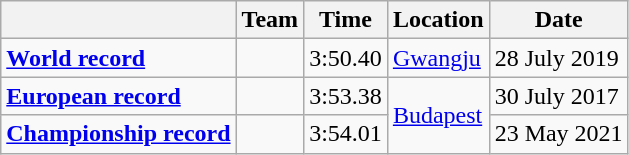<table class=wikitable>
<tr>
<th></th>
<th>Team</th>
<th>Time</th>
<th>Location</th>
<th>Date</th>
</tr>
<tr>
<td><strong><a href='#'>World record</a></strong></td>
<td></td>
<td>3:50.40</td>
<td><a href='#'>Gwangju</a></td>
<td>28 July 2019</td>
</tr>
<tr>
<td><strong><a href='#'>European record</a></strong></td>
<td></td>
<td>3:53.38</td>
<td rowspan=2><a href='#'>Budapest</a></td>
<td>30 July 2017</td>
</tr>
<tr>
<td><strong><a href='#'>Championship record</a></strong></td>
<td></td>
<td>3:54.01</td>
<td>23 May 2021</td>
</tr>
</table>
